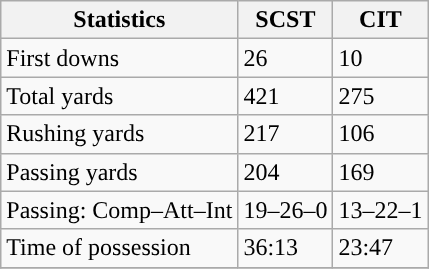<table class="wikitable" style="float: left;">
<tr>
<th>Statistics</th>
<th>SCST</th>
<th>CIT</th>
</tr>
<tr>
<td>First downs</td>
<td>26</td>
<td>10</td>
</tr>
<tr>
<td>Total yards</td>
<td>421</td>
<td>275</td>
</tr>
<tr>
<td>Rushing yards</td>
<td>217</td>
<td>106</td>
</tr>
<tr>
<td>Passing yards</td>
<td>204</td>
<td>169</td>
</tr>
<tr>
<td>Passing: Comp–Att–Int</td>
<td>19–26–0</td>
<td>13–22–1</td>
</tr>
<tr>
<td>Time of possession</td>
<td>36:13</td>
<td>23:47</td>
</tr>
<tr>
</tr>
</table>
